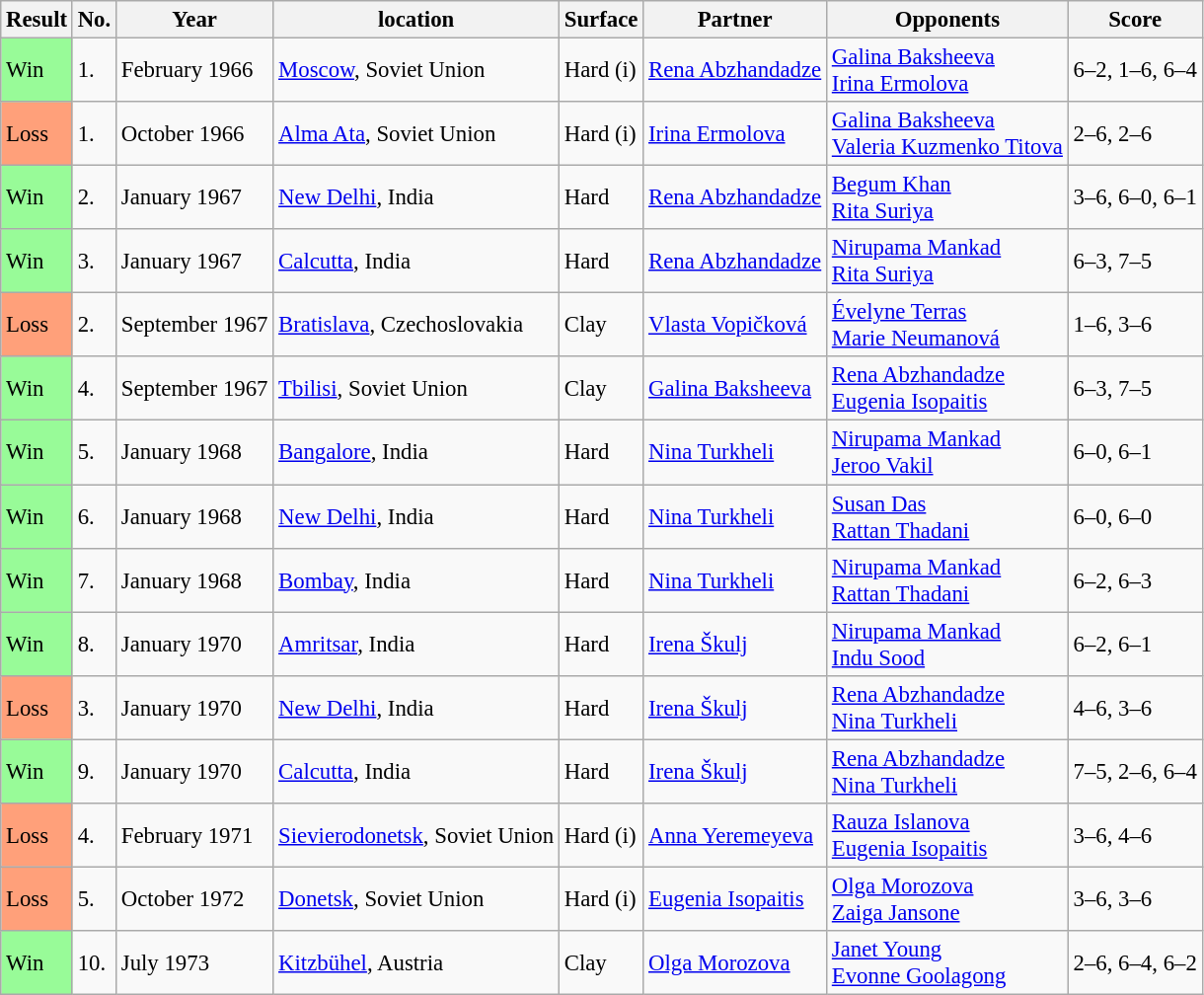<table class="sortable wikitable" style="font-size:95%">
<tr>
<th>Result</th>
<th>No.</th>
<th>Year</th>
<th>location</th>
<th>Surface</th>
<th>Partner</th>
<th>Opponents</th>
<th>Score</th>
</tr>
<tr>
<td style="background:#98fb98;">Win</td>
<td>1.</td>
<td>February 1966</td>
<td><a href='#'>Moscow</a>, Soviet Union</td>
<td>Hard (i)</td>
<td> <a href='#'>Rena Abzhandadze</a></td>
<td> <a href='#'>Galina Baksheeva</a> <br>  <a href='#'>Irina Ermolova</a></td>
<td>6–2, 1–6, 6–4</td>
</tr>
<tr>
<td style="background:#ffa07a;">Loss</td>
<td>1.</td>
<td>October 1966</td>
<td><a href='#'>Alma Ata</a>, Soviet Union</td>
<td>Hard (i)</td>
<td> <a href='#'>Irina Ermolova</a></td>
<td> <a href='#'>Galina Baksheeva</a> <br>  <a href='#'>Valeria Kuzmenko Titova</a></td>
<td>2–6, 2–6</td>
</tr>
<tr>
<td style="background:#98fb98;">Win</td>
<td>2.</td>
<td>January 1967</td>
<td><a href='#'>New Delhi</a>, India</td>
<td>Hard</td>
<td> <a href='#'>Rena Abzhandadze</a></td>
<td> <a href='#'>Begum Khan</a><br>  <a href='#'>Rita Suriya</a></td>
<td>3–6, 6–0, 6–1</td>
</tr>
<tr>
<td style="background:#98fb98;">Win</td>
<td>3.</td>
<td>January 1967</td>
<td><a href='#'>Calcutta</a>, India</td>
<td>Hard</td>
<td> <a href='#'>Rena Abzhandadze</a></td>
<td> <a href='#'>Nirupama Mankad</a><br>  <a href='#'>Rita Suriya</a></td>
<td>6–3, 7–5</td>
</tr>
<tr>
<td style="background:#ffa07a;">Loss</td>
<td>2.</td>
<td>September 1967</td>
<td><a href='#'>Bratislava</a>, Czechoslovakia</td>
<td>Clay</td>
<td> <a href='#'>Vlasta Vopičková</a></td>
<td> <a href='#'>Évelyne Terras</a><br>  <a href='#'>Marie Neumanová</a></td>
<td>1–6, 3–6</td>
</tr>
<tr>
<td style="background:#98fb98;">Win</td>
<td>4.</td>
<td>September 1967</td>
<td><a href='#'>Tbilisi</a>, Soviet Union</td>
<td>Clay</td>
<td> <a href='#'>Galina Baksheeva</a></td>
<td> <a href='#'>Rena Abzhandadze</a><br>  <a href='#'>Eugenia Isopaitis</a></td>
<td>6–3, 7–5</td>
</tr>
<tr>
<td style="background:#98fb98;">Win</td>
<td>5.</td>
<td>January 1968</td>
<td><a href='#'>Bangalore</a>, India</td>
<td>Hard</td>
<td> <a href='#'>Nina Turkheli</a></td>
<td> <a href='#'>Nirupama Mankad</a><br>  <a href='#'>Jeroo Vakil</a></td>
<td>6–0, 6–1</td>
</tr>
<tr>
<td style="background:#98fb98;">Win</td>
<td>6.</td>
<td>January 1968</td>
<td><a href='#'>New Delhi</a>, India</td>
<td>Hard</td>
<td> <a href='#'>Nina Turkheli</a></td>
<td> <a href='#'>Susan Das</a><br>  <a href='#'>Rattan Thadani</a></td>
<td>6–0, 6–0</td>
</tr>
<tr>
<td style="background:#98fb98;">Win</td>
<td>7.</td>
<td>January 1968</td>
<td><a href='#'>Bombay</a>, India</td>
<td>Hard</td>
<td> <a href='#'>Nina Turkheli</a></td>
<td> <a href='#'>Nirupama Mankad</a><br>  <a href='#'>Rattan Thadani</a></td>
<td>6–2, 6–3</td>
</tr>
<tr>
<td style="background:#98fb98;">Win</td>
<td>8.</td>
<td>January 1970</td>
<td><a href='#'>Amritsar</a>, India</td>
<td>Hard</td>
<td> <a href='#'>Irena Škulj</a></td>
<td> <a href='#'>Nirupama Mankad</a><br>  <a href='#'>Indu Sood</a></td>
<td>6–2, 6–1</td>
</tr>
<tr>
<td style="background:#ffa07a;">Loss</td>
<td>3.</td>
<td>January 1970</td>
<td><a href='#'>New Delhi</a>, India</td>
<td>Hard</td>
<td> <a href='#'>Irena Škulj</a></td>
<td> <a href='#'>Rena Abzhandadze</a><br>  <a href='#'>Nina Turkheli</a></td>
<td>4–6, 3–6</td>
</tr>
<tr>
<td style="background:#98fb98;">Win</td>
<td>9.</td>
<td>January 1970</td>
<td><a href='#'>Calcutta</a>, India</td>
<td>Hard</td>
<td> <a href='#'>Irena Škulj</a></td>
<td> <a href='#'>Rena Abzhandadze</a><br>  <a href='#'>Nina Turkheli</a></td>
<td>7–5, 2–6, 6–4</td>
</tr>
<tr>
<td style="background:#ffa07a;">Loss</td>
<td>4.</td>
<td>February 1971</td>
<td><a href='#'>Sievierodonetsk</a>, Soviet Union</td>
<td>Hard (i)</td>
<td> <a href='#'>Anna Yeremeyeva</a></td>
<td> <a href='#'>Rauza Islanova</a><br>  <a href='#'>Eugenia Isopaitis</a></td>
<td>3–6, 4–6</td>
</tr>
<tr>
<td style="background:#ffa07a;">Loss</td>
<td>5.</td>
<td>October 1972</td>
<td><a href='#'>Donetsk</a>, Soviet Union</td>
<td>Hard (i)</td>
<td> <a href='#'>Eugenia Isopaitis</a></td>
<td> <a href='#'>Olga Morozova</a><br>  <a href='#'>Zaiga Jansone</a></td>
<td>3–6, 3–6</td>
</tr>
<tr>
<td style="background:#98fb98;">Win</td>
<td>10.</td>
<td>July 1973</td>
<td><a href='#'>Kitzbühel</a>, Austria</td>
<td>Clay</td>
<td> <a href='#'>Olga Morozova</a></td>
<td> <a href='#'>Janet Young</a> <br> <a href='#'>Evonne Goolagong</a></td>
<td>2–6, 6–4, 6–2</td>
</tr>
</table>
